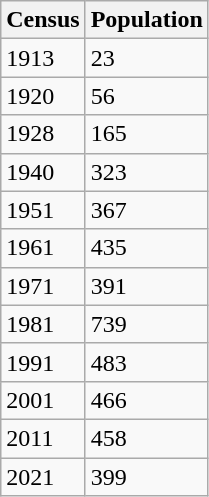<table class="wikitable">
<tr>
<th>Census</th>
<th>Population</th>
</tr>
<tr>
<td>1913 </td>
<td>23</td>
</tr>
<tr ---->
<td>1920 </td>
<td>56</td>
</tr>
<tr ---->
<td>1928 </td>
<td>165</td>
</tr>
<tr ---->
<td>1940 </td>
<td>323</td>
</tr>
<tr ---->
<td>1951 </td>
<td>367</td>
</tr>
<tr ---->
<td>1961 </td>
<td>435</td>
</tr>
<tr ---->
<td>1971 </td>
<td>391</td>
</tr>
<tr ---->
<td>1981 </td>
<td>739</td>
</tr>
<tr ---->
<td>1991 </td>
<td>483</td>
</tr>
<tr ---->
<td>2001 </td>
<td>466</td>
</tr>
<tr ---->
<td>2011 </td>
<td>458</td>
</tr>
<tr ---->
<td>2021 </td>
<td>399</td>
</tr>
</table>
